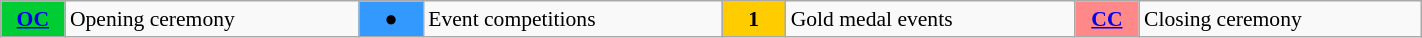<table class=wikitable style="margin:0.5em auto; font-size:90%; position:relative; width:75%;">
<tr>
<td style="width:2.5em; background-color:#00cc33; text-align:center;"><a href='#'><strong>OC</strong></a></td>
<td>Opening ceremony</td>
<td style="width:2.5em; background-color:#3399ff; text-align:center;">●</td>
<td>Event competitions</td>
<td style="width:2.5em; background-color:#ffcc00; text-align:center;"><strong>1</strong></td>
<td>Gold medal events</td>
<td style="width:2.5em; background-color:#FF8888; text-align:center;"><a href='#'><strong>CC</strong></a></td>
<td>Closing ceremony</td>
</tr>
</table>
